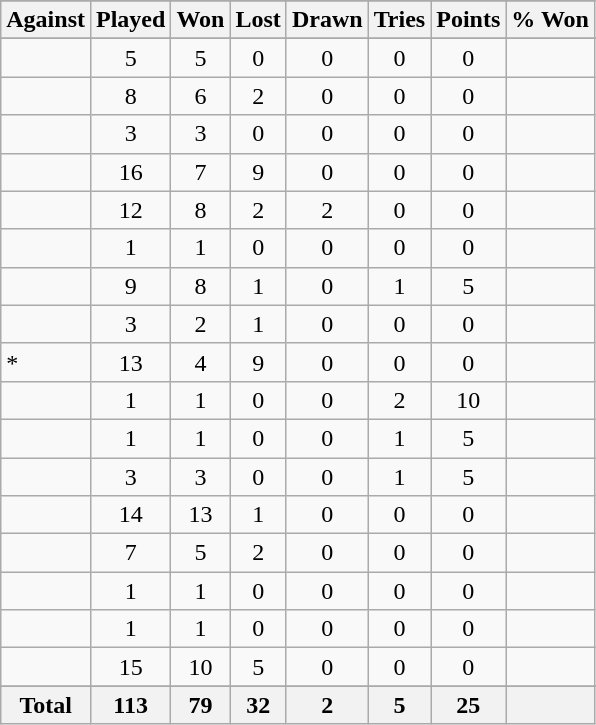<table class="sortable wikitable" style="text-align: center;">
<tr>
</tr>
<tr>
<th>Against</th>
<th>Played</th>
<th>Won</th>
<th>Lost</th>
<th>Drawn</th>
<th>Tries</th>
<th>Points</th>
<th>% Won</th>
</tr>
<tr bgcolor="#d0ffd0" align="center">
</tr>
<tr>
<td align="left"></td>
<td>5</td>
<td>5</td>
<td>0</td>
<td>0</td>
<td>0</td>
<td>0</td>
<td></td>
</tr>
<tr>
<td align="left"></td>
<td>8</td>
<td>6</td>
<td>2</td>
<td>0</td>
<td>0</td>
<td>0</td>
<td></td>
</tr>
<tr>
<td align="left"></td>
<td>3</td>
<td>3</td>
<td>0</td>
<td>0</td>
<td>0</td>
<td>0</td>
<td></td>
</tr>
<tr>
<td align="left"></td>
<td>16</td>
<td>7</td>
<td>9</td>
<td>0</td>
<td>0</td>
<td>0</td>
<td></td>
</tr>
<tr>
<td align="left"></td>
<td>12</td>
<td>8</td>
<td>2</td>
<td>2</td>
<td>0</td>
<td>0</td>
<td></td>
</tr>
<tr>
<td align="left"></td>
<td>1</td>
<td>1</td>
<td>0</td>
<td>0</td>
<td>0</td>
<td>0</td>
<td></td>
</tr>
<tr>
<td align="left"></td>
<td>9</td>
<td>8</td>
<td>1</td>
<td>0</td>
<td>1</td>
<td>5</td>
<td></td>
</tr>
<tr>
<td align="left"></td>
<td>3</td>
<td>2</td>
<td>1</td>
<td>0</td>
<td>0</td>
<td>0</td>
<td></td>
</tr>
<tr>
<td align="left">*</td>
<td>13</td>
<td>4</td>
<td>9</td>
<td>0</td>
<td>0</td>
<td>0</td>
<td></td>
</tr>
<tr>
<td align="left"></td>
<td>1</td>
<td>1</td>
<td>0</td>
<td>0</td>
<td>2</td>
<td>10</td>
<td></td>
</tr>
<tr>
<td align="left"></td>
<td>1</td>
<td>1</td>
<td>0</td>
<td>0</td>
<td>1</td>
<td>5</td>
<td></td>
</tr>
<tr>
<td align="left"></td>
<td>3</td>
<td>3</td>
<td>0</td>
<td>0</td>
<td>1</td>
<td>5</td>
<td></td>
</tr>
<tr>
<td align="left"></td>
<td>14</td>
<td>13</td>
<td>1</td>
<td>0</td>
<td>0</td>
<td>0</td>
<td></td>
</tr>
<tr>
<td align="left"></td>
<td>7</td>
<td>5</td>
<td>2</td>
<td>0</td>
<td>0</td>
<td>0</td>
<td></td>
</tr>
<tr>
<td align="left"></td>
<td>1</td>
<td>1</td>
<td>0</td>
<td>0</td>
<td>0</td>
<td>0</td>
<td></td>
</tr>
<tr>
<td align="left"></td>
<td>1</td>
<td>1</td>
<td>0</td>
<td>0</td>
<td>0</td>
<td>0</td>
<td></td>
</tr>
<tr>
<td align="left"></td>
<td>15</td>
<td>10</td>
<td>5</td>
<td>0</td>
<td>0</td>
<td>0</td>
<td></td>
</tr>
<tr>
</tr>
<tr class="sortbottom">
<th>Total</th>
<th>113</th>
<th>79</th>
<th>32</th>
<th>2</th>
<th>5</th>
<th>25</th>
<th></th>
</tr>
</table>
